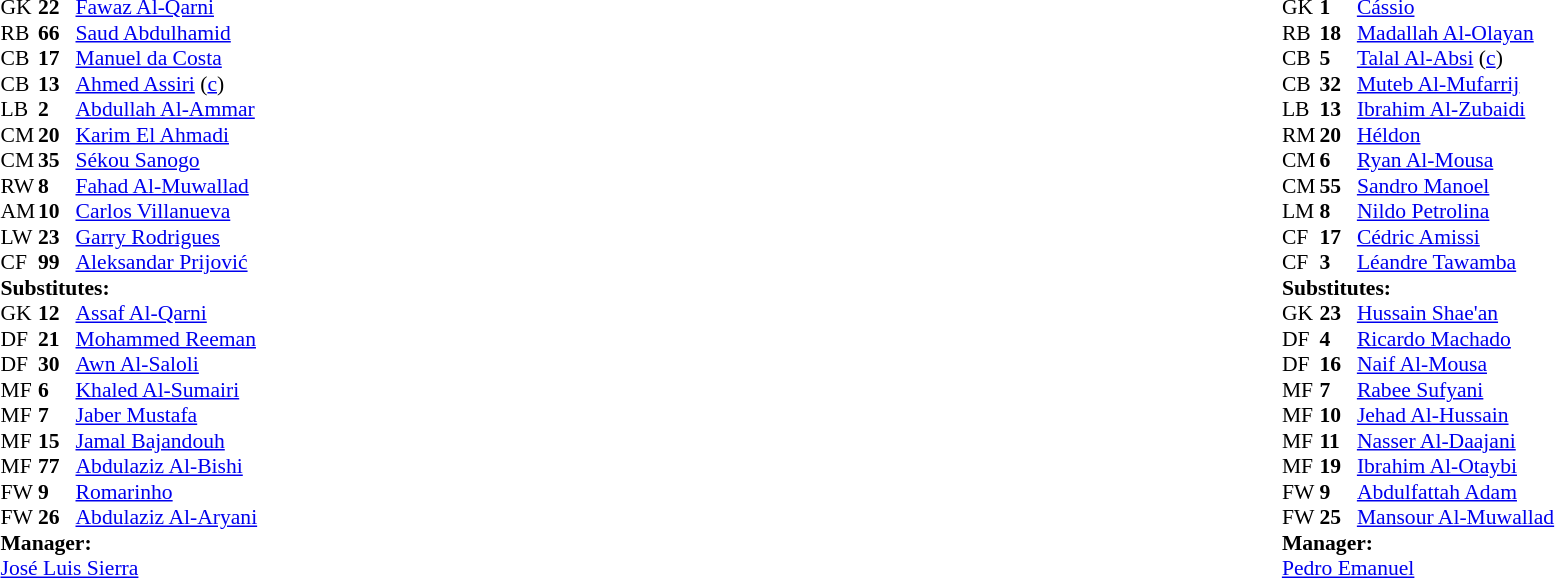<table width="100%">
<tr>
<td valign="top" width="40%"><br><table style="font-size:90%" cellspacing="0" cellpadding="0">
<tr>
<th width=25></th>
<th width=25></th>
</tr>
<tr>
<td>GK</td>
<td><strong>22</strong></td>
<td> <a href='#'>Fawaz Al-Qarni</a></td>
</tr>
<tr>
<td>RB</td>
<td><strong>66</strong></td>
<td> <a href='#'>Saud Abdulhamid</a></td>
</tr>
<tr>
<td>CB</td>
<td><strong>17</strong></td>
<td> <a href='#'>Manuel da Costa</a></td>
</tr>
<tr>
<td>CB</td>
<td><strong>13</strong></td>
<td> <a href='#'>Ahmed Assiri</a> (<a href='#'>c</a>)</td>
</tr>
<tr>
<td>LB</td>
<td><strong>2</strong></td>
<td> <a href='#'>Abdullah Al-Ammar</a></td>
</tr>
<tr>
<td>CM</td>
<td><strong>20</strong></td>
<td> <a href='#'>Karim El Ahmadi</a></td>
<td></td>
</tr>
<tr>
<td>CM</td>
<td><strong>35</strong></td>
<td> <a href='#'>Sékou Sanogo</a></td>
</tr>
<tr>
<td>RW</td>
<td><strong>8</strong></td>
<td> <a href='#'>Fahad Al-Muwallad</a></td>
</tr>
<tr>
<td>AM</td>
<td><strong>10</strong></td>
<td> <a href='#'>Carlos Villanueva</a></td>
</tr>
<tr>
<td>LW</td>
<td><strong>23</strong></td>
<td> <a href='#'>Garry Rodrigues</a></td>
<td></td>
<td></td>
</tr>
<tr>
<td>CF</td>
<td><strong>99</strong></td>
<td> <a href='#'>Aleksandar Prijović</a></td>
</tr>
<tr>
<td colspan=3><strong>Substitutes:</strong></td>
</tr>
<tr>
<td>GK</td>
<td><strong>12</strong></td>
<td> <a href='#'>Assaf Al-Qarni</a></td>
</tr>
<tr>
<td>DF</td>
<td><strong>21</strong></td>
<td> <a href='#'>Mohammed Reeman</a></td>
</tr>
<tr>
<td>DF</td>
<td><strong>30</strong></td>
<td> <a href='#'>Awn Al-Saloli</a></td>
</tr>
<tr>
<td>MF</td>
<td><strong>6</strong></td>
<td> <a href='#'>Khaled Al-Sumairi</a></td>
</tr>
<tr>
<td>MF</td>
<td><strong>7</strong></td>
<td> <a href='#'>Jaber Mustafa</a></td>
</tr>
<tr>
<td>MF</td>
<td><strong>15</strong></td>
<td> <a href='#'>Jamal Bajandouh</a></td>
</tr>
<tr>
<td>MF</td>
<td><strong>77</strong></td>
<td> <a href='#'>Abdulaziz Al-Bishi</a></td>
</tr>
<tr>
<td>FW</td>
<td><strong>9</strong></td>
<td> <a href='#'>Romarinho</a></td>
<td></td>
<td></td>
</tr>
<tr>
<td>FW</td>
<td><strong>26</strong></td>
<td> <a href='#'>Abdulaziz Al-Aryani</a></td>
</tr>
<tr>
<td colspan=3><strong>Manager:</strong></td>
</tr>
<tr>
<td colspan=3> <a href='#'>José Luis Sierra</a></td>
</tr>
</table>
</td>
<td valign="top"></td>
<td style="vertical-align:top; width:50%"><br><table cellspacing="0" cellpadding="0" style="font-size:90%; margin:auto">
<tr>
<th width=25></th>
<th width=25></th>
</tr>
<tr>
<td>GK</td>
<td><strong>1</strong></td>
<td> <a href='#'>Cássio</a></td>
</tr>
<tr>
<td>RB</td>
<td><strong>18</strong></td>
<td> <a href='#'>Madallah Al-Olayan</a></td>
</tr>
<tr>
<td>CB</td>
<td><strong>5</strong></td>
<td> <a href='#'>Talal Al-Absi</a> (<a href='#'>c</a>)</td>
</tr>
<tr>
<td>CB</td>
<td><strong>32</strong></td>
<td> <a href='#'>Muteb Al-Mufarrij</a></td>
</tr>
<tr>
<td>LB</td>
<td><strong>13</strong></td>
<td> <a href='#'>Ibrahim Al-Zubaidi</a></td>
<td></td>
<td></td>
</tr>
<tr>
<td>RM</td>
<td><strong>20</strong></td>
<td> <a href='#'>Héldon</a></td>
<td></td>
<td></td>
</tr>
<tr>
<td>CM</td>
<td><strong>6</strong></td>
<td> <a href='#'>Ryan Al-Mousa</a></td>
<td></td>
</tr>
<tr>
<td>CM</td>
<td><strong>55</strong></td>
<td> <a href='#'>Sandro Manoel</a></td>
<td></td>
</tr>
<tr>
<td>LM</td>
<td><strong>8</strong></td>
<td> <a href='#'>Nildo Petrolina</a></td>
<td></td>
</tr>
<tr>
<td>CF</td>
<td><strong>17</strong></td>
<td> <a href='#'>Cédric Amissi</a></td>
</tr>
<tr>
<td>CF</td>
<td><strong>3</strong></td>
<td> <a href='#'>Léandre Tawamba</a></td>
<td></td>
<td></td>
</tr>
<tr>
<td colspan=3><strong>Substitutes:</strong></td>
</tr>
<tr>
<td>GK</td>
<td><strong>23</strong></td>
<td> <a href='#'>Hussain Shae'an</a></td>
</tr>
<tr>
<td>DF</td>
<td><strong>4</strong></td>
<td> <a href='#'>Ricardo Machado</a></td>
<td></td>
<td></td>
</tr>
<tr>
<td>DF</td>
<td><strong>16</strong></td>
<td> <a href='#'>Naif Al-Mousa</a></td>
</tr>
<tr>
<td>MF</td>
<td><strong>7</strong></td>
<td> <a href='#'>Rabee Sufyani</a></td>
<td></td>
<td></td>
</tr>
<tr>
<td>MF</td>
<td><strong>10</strong></td>
<td> <a href='#'>Jehad Al-Hussain</a></td>
<td></td>
<td></td>
</tr>
<tr>
<td>MF</td>
<td><strong>11</strong></td>
<td> <a href='#'>Nasser Al-Daajani</a></td>
</tr>
<tr>
<td>MF</td>
<td><strong>19</strong></td>
<td> <a href='#'>Ibrahim Al-Otaybi</a></td>
</tr>
<tr>
<td>FW</td>
<td><strong>9</strong></td>
<td> <a href='#'>Abdulfattah Adam</a></td>
</tr>
<tr>
<td>FW</td>
<td><strong>25</strong></td>
<td> <a href='#'>Mansour Al-Muwallad</a></td>
</tr>
<tr>
<td colspan=3><strong>Manager:</strong></td>
</tr>
<tr>
<td colspan=3> <a href='#'>Pedro Emanuel</a></td>
</tr>
</table>
</td>
</tr>
</table>
